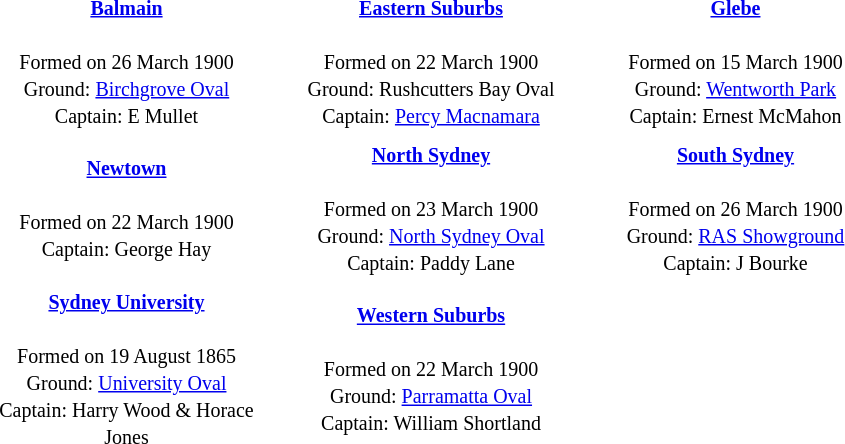<table class="toccolours" align="center" style="text-valign: center;" cellpadding="3" cellspacing="2">
<tr>
<th width="195"></th>
<th width="195"></th>
<th width="195"></th>
</tr>
<tr>
<td align="center"><strong><small><a href='#'>Balmain</a></small></strong><br><br><small>Formed on 26 March 1900</small><strong><br></strong>
<small>Ground: <a href='#'>Birchgrove Oval</a></small><strong><br></strong>
<small>Captain: E Mullet</small></td>
<td align="center"><strong><small><a href='#'>Eastern Suburbs</a></small></strong><br><br><small>Formed on 22 March 1900</small><strong><br></strong>
<small>Ground: Rushcutters Bay Oval</small><strong><br></strong>
<small>Captain: <a href='#'>Percy Macnamara</a></small></td>
<td align="center"><strong><small><a href='#'>Glebe</a></small></strong><br><br><small>Formed on 15 March 1900</small><strong><br></strong>
<small>Ground: <a href='#'>Wentworth Park</a></small><strong><br></strong>
<small>Captain: Ernest McMahon</small></td>
</tr>
<tr>
<td align="center"><strong><small><a href='#'>Newtown</a></small></strong><br><br><small>Formed on 22 March 1900</small><strong><br></strong>
<small>Captain: George Hay</small></td>
<td align="center"><strong><small><a href='#'>North Sydney</a></small></strong><br><br><small>Formed on 23 March 1900</small><strong><br></strong>
<small>Ground: <a href='#'>North Sydney Oval</a></small><strong><br></strong>
<small>Captain: Paddy Lane</small></td>
<td align="center"><strong><small><a href='#'>South Sydney</a></small></strong><br><br><small>Formed on 26 March 1900</small><strong><br></strong>
<small>Ground: <a href='#'>RAS Showground</a></small><strong><br></strong>
<small>Captain: J Bourke</small></td>
</tr>
<tr>
<td align="center"><strong><small><a href='#'>Sydney University</a></small></strong><br><br><small>Formed on 19 August 1865</small><strong><br></strong>
<small>Ground: <a href='#'>University Oval</a></small><strong><br></strong>
<small>Captain: Harry Wood & Horace Jones</small></td>
<td align="center"><strong><small><a href='#'>Western Suburbs</a></small></strong><br><br><small>Formed on 22 March 1900</small><strong><br></strong>
<small>Ground: <a href='#'>Parramatta Oval</a></small><strong><br></strong>
<small>Captain: William Shortland</small></td>
<td></td>
</tr>
</table>
